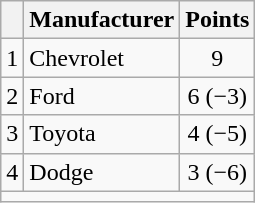<table class="wikitable sortable">
<tr>
<th scope="col"></th>
<th scope="col">Manufacturer</th>
<th scope="col">Points</th>
</tr>
<tr>
<td scope="row">1</td>
<td>Chevrolet</td>
<td style="text-align:center;">9</td>
</tr>
<tr>
<td scope="row">2</td>
<td>Ford</td>
<td style="text-align:center;">6 (−3)</td>
</tr>
<tr>
<td scope="row">3</td>
<td>Toyota</td>
<td style="text-align:center;">4 (−5)</td>
</tr>
<tr>
<td scope="row">4</td>
<td>Dodge</td>
<td style="text-align:center;">3 (−6)</td>
</tr>
<tr class="sortbottom">
<td colspan="9"></td>
</tr>
</table>
